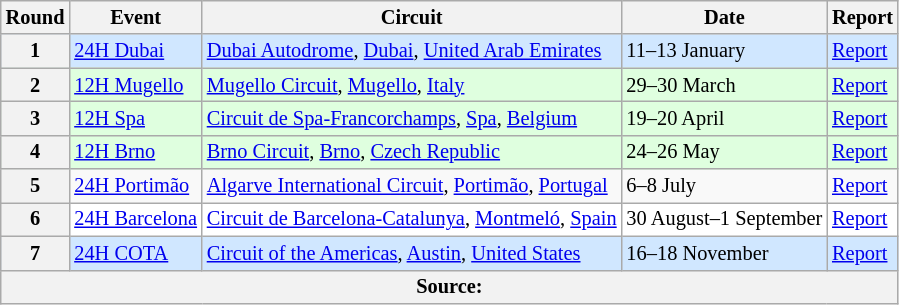<table class="wikitable" style="font-size: 85%;">
<tr>
<th>Round</th>
<th>Event</th>
<th>Circuit</th>
<th>Date</th>
<th>Report</th>
</tr>
<tr bgcolor=#D0E7FF>
<th>1</th>
<td><a href='#'>24H Dubai</a></td>
<td> <a href='#'>Dubai Autodrome</a>, <a href='#'>Dubai</a>, <a href='#'>United Arab Emirates</a></td>
<td>11–13 January</td>
<td><a href='#'>Report</a></td>
</tr>
<tr bgcolor=#DFFFDF>
<th>2</th>
<td><a href='#'>12H Mugello</a></td>
<td> <a href='#'>Mugello Circuit</a>, <a href='#'>Mugello</a>, <a href='#'>Italy</a></td>
<td>29–30 March</td>
<td><a href='#'>Report</a></td>
</tr>
<tr bgcolor=#DFFFDF>
<th>3</th>
<td><a href='#'>12H Spa</a></td>
<td> <a href='#'>Circuit de Spa-Francorchamps</a>, <a href='#'>Spa</a>, <a href='#'>Belgium</a></td>
<td>19–20 April</td>
<td><a href='#'>Report</a></td>
</tr>
<tr bgcolor=#DFFFDF>
<th>4</th>
<td><a href='#'>12H Brno</a></td>
<td> <a href='#'>Brno Circuit</a>, <a href='#'>Brno</a>, <a href='#'>Czech Republic</a></td>
<td>24–26 May</td>
<td><a href='#'>Report</a></td>
</tr>
<tr>
<th>5</th>
<td><a href='#'>24H Portimão</a></td>
<td> <a href='#'>Algarve International Circuit</a>, <a href='#'>Portimão</a>, <a href='#'>Portugal</a></td>
<td>6–8 July</td>
<td><a href='#'>Report</a></td>
</tr>
<tr bgcolor=#FFFFFF>
<th>6</th>
<td><a href='#'>24H Barcelona</a></td>
<td> <a href='#'>Circuit de Barcelona-Catalunya</a>, <a href='#'>Montmeló</a>, <a href='#'>Spain</a></td>
<td>30 August–1 September</td>
<td><a href='#'>Report</a></td>
</tr>
<tr bgcolor=#D0E7FF>
<th>7</th>
<td><a href='#'>24H COTA</a></td>
<td> <a href='#'>Circuit of the Americas</a>, <a href='#'>Austin</a>, <a href='#'>United States</a></td>
<td>16–18 November</td>
<td><a href='#'>Report</a></td>
</tr>
<tr>
<th colspan=7>Source:</th>
</tr>
</table>
